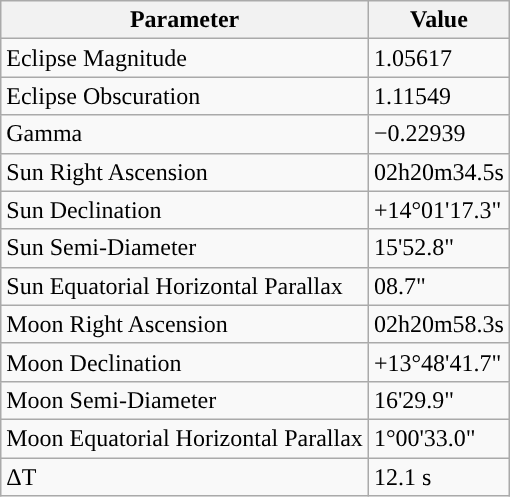<table class="wikitable">
<tr>
<th>Parameter</th>
<th>Value</th>
</tr>
<tr>
<td>Eclipse Magnitude</td>
<td>1.05617</td>
</tr>
<tr>
<td>Eclipse Obscuration</td>
<td>1.11549</td>
</tr>
<tr>
<td>Gamma</td>
<td>−0.22939</td>
</tr>
<tr>
<td>Sun Right Ascension</td>
<td>02h20m34.5s</td>
</tr>
<tr>
<td>Sun Declination</td>
<td>+14°01'17.3"</td>
</tr>
<tr>
<td>Sun Semi-Diameter</td>
<td>15'52.8"</td>
</tr>
<tr>
<td>Sun Equatorial Horizontal Parallax</td>
<td>08.7"</td>
</tr>
<tr>
<td>Moon Right Ascension</td>
<td>02h20m58.3s</td>
</tr>
<tr>
<td>Moon Declination</td>
<td>+13°48'41.7"</td>
</tr>
<tr>
<td>Moon Semi-Diameter</td>
<td>16'29.9"</td>
</tr>
<tr>
<td>Moon Equatorial Horizontal Parallax</td>
<td>1°00'33.0"</td>
</tr>
<tr>
<td>ΔT</td>
<td>12.1 s</td>
</tr>
</table>
